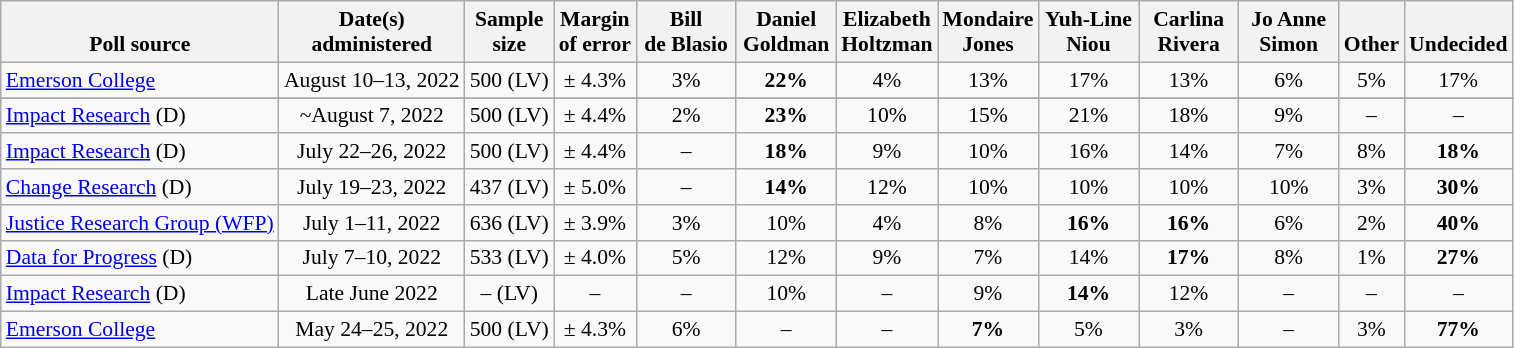<table class="wikitable" style="font-size:90%;text-align:center;">
<tr style="vertical-align:bottom">
<th>Poll source</th>
<th>Date(s)<br>administered</th>
<th>Sample<br>size</th>
<th>Margin<br>of error</th>
<th style="width:60px;">Bill<br><span>de Blasio</span></th>
<th style="width:60px;">Daniel<br>Goldman</th>
<th style="width:60px;">Elizabeth<br>Holtzman</th>
<th style="width:60px;">Mondaire<br>Jones</th>
<th style="width:60px;"><span>Yuh-Line</span><br>Niou</th>
<th style="width:60px;">Carlina<br>Rivera</th>
<th style="width:60px;"><span>Jo Anne</span><br>Simon</th>
<th>Other</th>
<th>Undecided</th>
</tr>
<tr>
<td style="text-align:left;"><a href='#'>Emerson College</a></td>
<td>August 10–13, 2022</td>
<td>500 (LV)</td>
<td>± 4.3%</td>
<td>3%</td>
<td><strong>22%</strong></td>
<td>4%</td>
<td>13%</td>
<td>17%</td>
<td>13%</td>
<td>6%</td>
<td>5%</td>
<td>17%</td>
</tr>
<tr>
</tr>
<tr>
<td style="text-align:left;"><a href='#'>Impact Research</a> (D)</td>
<td>~August 7, 2022</td>
<td>500 (LV)</td>
<td>± 4.4%</td>
<td>2%</td>
<td><strong>23%</strong></td>
<td>10%</td>
<td>15%</td>
<td>21%</td>
<td>18%</td>
<td>9%</td>
<td>–</td>
<td>–</td>
</tr>
<tr>
<td style="text-align:left;"><a href='#'>Impact Research</a> (D)</td>
<td>July 22–26, 2022</td>
<td>500 (LV)</td>
<td>± 4.4%</td>
<td>–</td>
<td><strong>18%</strong></td>
<td>9%</td>
<td>10%</td>
<td>16%</td>
<td>14%</td>
<td>7%</td>
<td>8%</td>
<td><strong>18%</strong></td>
</tr>
<tr>
<td style="text-align:left;"><a href='#'>Change Research</a> (D)</td>
<td>July 19–23, 2022</td>
<td>437 (LV)</td>
<td>± 5.0%</td>
<td>–</td>
<td><strong>14%</strong></td>
<td>12%</td>
<td>10%</td>
<td>10%</td>
<td>10%</td>
<td>10%</td>
<td>3%</td>
<td><strong>30%</strong></td>
</tr>
<tr>
<td style="text-align:left;"><a href='#'>Justice Research Group (WFP)</a></td>
<td>July 1–11, 2022</td>
<td>636 (LV)</td>
<td>± 3.9%</td>
<td>3%</td>
<td>10%</td>
<td>4%</td>
<td>8%</td>
<td><strong>16%</strong></td>
<td><strong>16%</strong></td>
<td>6%</td>
<td>2%</td>
<td><strong>40%</strong></td>
</tr>
<tr>
<td style="text-align:left;"><a href='#'>Data for Progress</a> (D)</td>
<td>July 7–10, 2022</td>
<td>533 (LV)</td>
<td>± 4.0%</td>
<td>5%</td>
<td>12%</td>
<td>9%</td>
<td>7%</td>
<td>14%</td>
<td><strong>17%</strong></td>
<td>8%</td>
<td>1%</td>
<td><strong>27%</strong></td>
</tr>
<tr>
<td style="text-align:left;"><a href='#'>Impact Research</a> (D)</td>
<td>Late June 2022</td>
<td>– (LV)</td>
<td>–</td>
<td>–</td>
<td>10%</td>
<td>–</td>
<td>9%</td>
<td><strong>14%</strong></td>
<td>12%</td>
<td>–</td>
<td>–</td>
<td>–</td>
</tr>
<tr>
<td style="text-align:left;"><a href='#'>Emerson College</a></td>
<td>May 24–25, 2022</td>
<td>500 (LV)</td>
<td>± 4.3%</td>
<td>6%</td>
<td>–</td>
<td>–</td>
<td><strong>7%</strong></td>
<td>5%</td>
<td>3%</td>
<td>–</td>
<td>3%</td>
<td><strong>77%</strong></td>
</tr>
</table>
